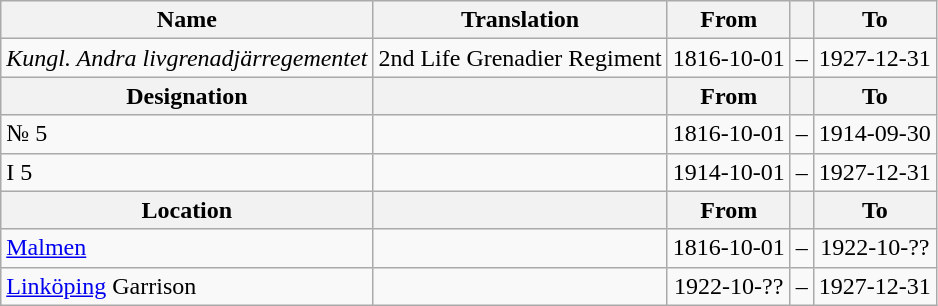<table class="wikitable">
<tr>
<th style="font-weight:bold;">Name</th>
<th style="font-weight:bold;">Translation</th>
<th style="text-align: center; font-weight:bold;">From</th>
<th></th>
<th style="text-align: center; font-weight:bold;">To</th>
</tr>
<tr>
<td style="font-style:italic;">Kungl. Andra livgrenadjärregementet</td>
<td>2nd Life Grenadier Regiment</td>
<td>1816-10-01</td>
<td>–</td>
<td>1927-12-31</td>
</tr>
<tr>
<th style="font-weight:bold;">Designation</th>
<th style="font-weight:bold;"></th>
<th style="text-align: center; font-weight:bold;">From</th>
<th></th>
<th style="text-align: center; font-weight:bold;">To</th>
</tr>
<tr>
<td>№ 5</td>
<td></td>
<td style="text-align: center;">1816-10-01</td>
<td style="text-align: center;">–</td>
<td style="text-align: center;">1914-09-30</td>
</tr>
<tr>
<td>I 5</td>
<td></td>
<td style="text-align: center;">1914-10-01</td>
<td style="text-align: center;">–</td>
<td style="text-align: center;">1927-12-31</td>
</tr>
<tr>
<th style="font-weight:bold;">Location</th>
<th style="font-weight:bold;"></th>
<th style="text-align: center; font-weight:bold;">From</th>
<th></th>
<th style="text-align: center; font-weight:bold;">To</th>
</tr>
<tr>
<td><a href='#'>Malmen</a></td>
<td></td>
<td style="text-align: center;">1816-10-01</td>
<td style="text-align: center;">–</td>
<td style="text-align: center;">1922-10-??</td>
</tr>
<tr>
<td><a href='#'>Linköping</a> Garrison</td>
<td></td>
<td style="text-align: center;">1922-10-??</td>
<td style="text-align: center;">–</td>
<td style="text-align: center;">1927-12-31</td>
</tr>
</table>
